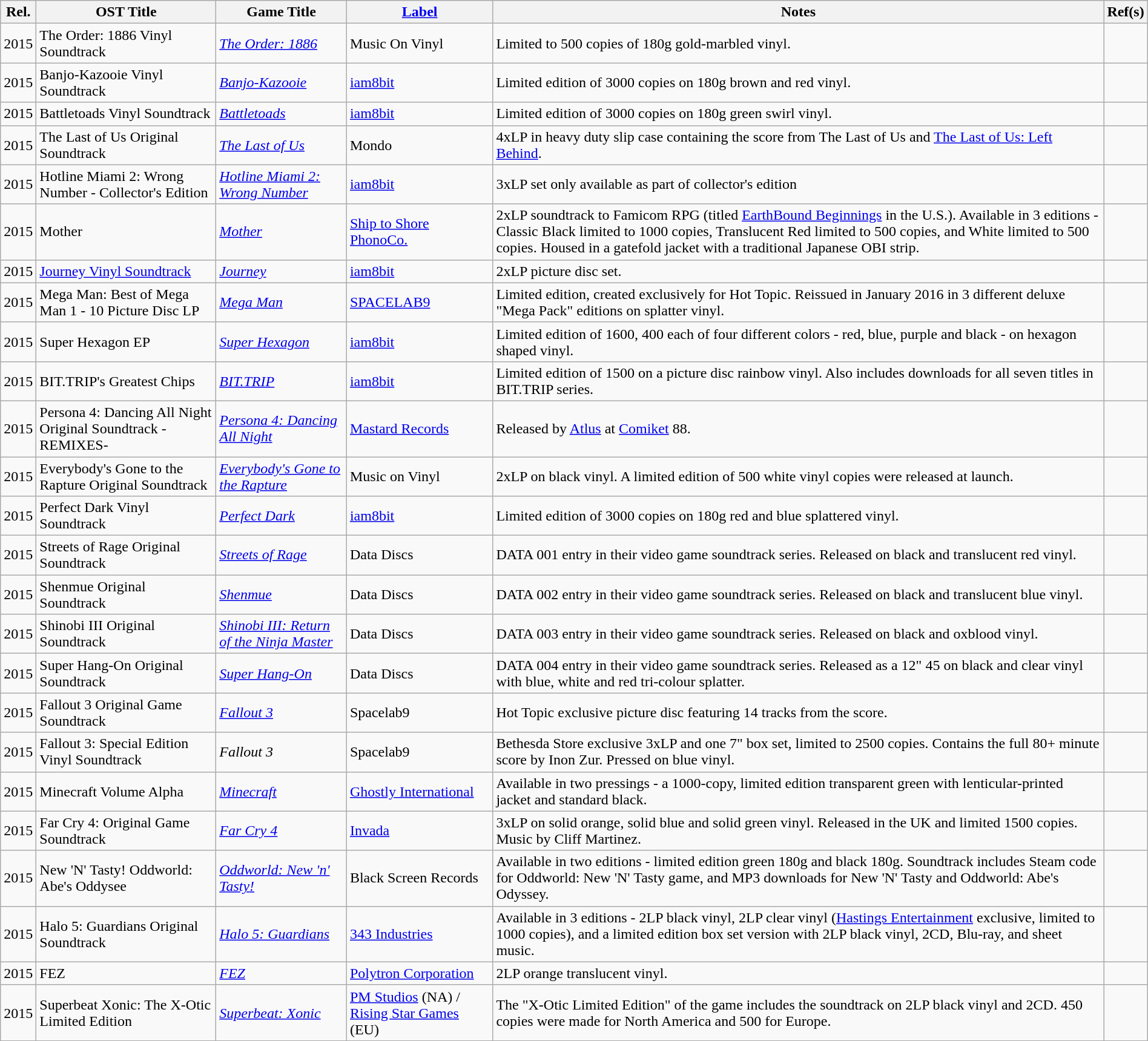<table class="wikitable sortable" width="100%">
<tr>
<th>Rel.</th>
<th>OST Title</th>
<th>Game Title</th>
<th><a href='#'>Label</a></th>
<th>Notes</th>
<th>Ref(s)</th>
</tr>
<tr>
<td>2015</td>
<td>The Order: 1886 Vinyl Soundtrack</td>
<td><em><a href='#'>The Order: 1886</a></em></td>
<td>Music On Vinyl</td>
<td>Limited to 500 copies of 180g gold-marbled vinyl.</td>
<td></td>
</tr>
<tr>
<td>2015</td>
<td>Banjo-Kazooie Vinyl Soundtrack</td>
<td><a href='#'><em>Banjo-Kazooie</em></a></td>
<td><a href='#'>iam8bit</a></td>
<td>Limited edition of 3000 copies on 180g brown and red vinyl.</td>
<td></td>
</tr>
<tr>
<td>2015</td>
<td>Battletoads Vinyl Soundtrack</td>
<td><a href='#'><em>Battletoads</em></a></td>
<td><a href='#'>iam8bit</a></td>
<td>Limited edition of 3000 copies on 180g green swirl vinyl.</td>
<td></td>
</tr>
<tr>
<td>2015</td>
<td>The Last of Us Original Soundtrack</td>
<td><em><a href='#'>The Last of Us</a></em></td>
<td>Mondo</td>
<td>4xLP in heavy duty slip case containing the score from The Last of Us and <a href='#'>The Last of Us: Left Behind</a>.</td>
<td></td>
</tr>
<tr>
<td>2015</td>
<td>Hotline Miami 2: Wrong Number - Collector's Edition</td>
<td><em><a href='#'>Hotline Miami 2: Wrong Number</a></em></td>
<td><a href='#'>iam8bit</a></td>
<td>3xLP set only available as part of collector's edition</td>
<td></td>
</tr>
<tr>
<td>2015</td>
<td>Mother</td>
<td><a href='#'><em>Mother</em></a></td>
<td><a href='#'>Ship to Shore PhonoCo.</a></td>
<td>2xLP soundtrack to Famicom RPG (titled <a href='#'>EarthBound Beginnings</a> in the U.S.). Available in 3 editions - Classic Black limited to 1000 copies, Translucent Red limited to 500 copies, and White limited to 500 copies. Housed in a gatefold jacket with a traditional Japanese OBI strip.</td>
<td></td>
</tr>
<tr>
<td>2015</td>
<td><a href='#'>Journey Vinyl Soundtrack</a></td>
<td><a href='#'><em>Journey</em></a></td>
<td><a href='#'>iam8bit</a></td>
<td>2xLP picture disc set.</td>
<td></td>
</tr>
<tr>
<td>2015</td>
<td>Mega Man: Best of Mega Man 1 - 10 Picture Disc LP</td>
<td><em><a href='#'>Mega Man</a></em></td>
<td><a href='#'>SPACELAB9</a></td>
<td>Limited edition, created exclusively for Hot Topic. Reissued in January 2016 in 3 different deluxe "Mega Pack" editions on splatter vinyl.</td>
<td></td>
</tr>
<tr>
<td>2015</td>
<td>Super Hexagon EP</td>
<td><em><a href='#'>Super Hexagon</a></em></td>
<td><a href='#'>iam8bit</a></td>
<td>Limited edition of 1600, 400 each of four different colors - red, blue, purple and black - on hexagon shaped vinyl.</td>
<td></td>
</tr>
<tr>
<td>2015</td>
<td>BIT.TRIP's Greatest Chips</td>
<td><a href='#'><em>BIT.TRIP</em></a></td>
<td><a href='#'>iam8bit</a></td>
<td>Limited edition of 1500 on a picture disc rainbow vinyl. Also includes downloads for all seven titles in BIT.TRIP series.</td>
<td></td>
</tr>
<tr>
<td>2015</td>
<td>Persona 4: Dancing All Night Original Soundtrack -REMIXES-</td>
<td><em><a href='#'>Persona 4: Dancing All Night</a></em></td>
<td><a href='#'>Mastard Records</a></td>
<td>Released by <a href='#'>Atlus</a> at <a href='#'>Comiket</a> 88.</td>
<td></td>
</tr>
<tr>
<td>2015</td>
<td>Everybody's Gone to the Rapture Original Soundtrack</td>
<td><em><a href='#'>Everybody's Gone to the Rapture</a></em></td>
<td>Music on Vinyl</td>
<td>2xLP on black vinyl. A limited edition of 500 white vinyl copies were released at launch.</td>
<td></td>
</tr>
<tr>
<td>2015</td>
<td>Perfect Dark Vinyl Soundtrack</td>
<td><em><a href='#'>Perfect Dark</a></em></td>
<td><a href='#'>iam8bit</a></td>
<td>Limited edition of 3000 copies on 180g red and blue splattered vinyl.</td>
<td></td>
</tr>
<tr>
<td>2015</td>
<td>Streets of Rage Original Soundtrack</td>
<td><em><a href='#'>Streets of Rage</a></em></td>
<td>Data Discs</td>
<td>DATA 001 entry in their video game soundtrack series. Released on black and translucent red vinyl.</td>
<td></td>
</tr>
<tr>
<td>2015</td>
<td>Shenmue Original Soundtrack</td>
<td><em><a href='#'>Shenmue</a></em></td>
<td>Data Discs</td>
<td>DATA 002 entry in their video game soundtrack series. Released on black and translucent blue vinyl.</td>
<td></td>
</tr>
<tr>
<td>2015</td>
<td>Shinobi III Original Soundtrack</td>
<td><em><a href='#'>Shinobi III: Return of the Ninja Master</a></em></td>
<td>Data Discs</td>
<td>DATA 003 entry in their video game soundtrack series. Released on black and oxblood vinyl.</td>
<td></td>
</tr>
<tr>
<td>2015</td>
<td>Super Hang-On Original Soundtrack</td>
<td><em><a href='#'>Super Hang-On</a></em></td>
<td>Data Discs</td>
<td>DATA 004 entry in their video game soundtrack series. Released as a 12" 45 on black and clear vinyl with blue, white and red tri-colour splatter.</td>
<td></td>
</tr>
<tr>
<td>2015</td>
<td>Fallout 3 Original Game Soundtrack</td>
<td><em><a href='#'>Fallout 3</a></em></td>
<td>Spacelab9</td>
<td>Hot Topic exclusive picture disc featuring 14 tracks from the score.</td>
<td></td>
</tr>
<tr>
<td>2015</td>
<td>Fallout 3: Special Edition Vinyl Soundtrack</td>
<td><em>Fallout 3</em></td>
<td>Spacelab9</td>
<td>Bethesda Store exclusive 3xLP and one 7" box set, limited to 2500 copies. Contains the full 80+ minute score by Inon Zur. Pressed on blue vinyl.</td>
<td></td>
</tr>
<tr>
<td>2015</td>
<td>Minecraft Volume Alpha</td>
<td><em><a href='#'>Minecraft</a></em></td>
<td><a href='#'>Ghostly International</a></td>
<td>Available in two pressings - a 1000-copy, limited edition transparent green with lenticular-printed jacket and standard black.</td>
<td></td>
</tr>
<tr>
<td>2015</td>
<td>Far Cry 4: Original Game Soundtrack</td>
<td><em><a href='#'>Far Cry 4</a></em></td>
<td><a href='#'>Invada</a></td>
<td>3xLP on solid orange, solid blue and solid green vinyl. Released in the UK and limited 1500 copies. Music by Cliff Martinez.</td>
<td></td>
</tr>
<tr>
<td>2015</td>
<td>New 'N' Tasty! Oddworld: Abe's Oddysee</td>
<td><em><a href='#'>Oddworld: New 'n' Tasty!</a></em></td>
<td>Black Screen Records</td>
<td>Available in two editions - limited edition green 180g and black 180g. Soundtrack includes Steam code for Oddworld: New 'N' Tasty game, and MP3 downloads for New 'N' Tasty and Oddworld: Abe's Odyssey.</td>
<td></td>
</tr>
<tr>
<td>2015</td>
<td>Halo 5: Guardians Original Soundtrack</td>
<td><em><a href='#'>Halo 5: Guardians</a></em></td>
<td><a href='#'>343 Industries</a></td>
<td>Available in 3 editions - 2LP black vinyl, 2LP clear vinyl (<a href='#'>Hastings Entertainment</a> exclusive, limited to 1000 copies), and a limited edition box set version with 2LP black vinyl, 2CD, Blu-ray, and sheet music.</td>
<td></td>
</tr>
<tr>
<td>2015</td>
<td>FEZ</td>
<td><a href='#'><em>FEZ</em></a></td>
<td><a href='#'>Polytron Corporation</a></td>
<td>2LP orange translucent vinyl.</td>
<td></td>
</tr>
<tr>
<td>2015</td>
<td>Superbeat Xonic: The X-Otic Limited Edition</td>
<td><em><a href='#'>Superbeat: Xonic</a></em></td>
<td><a href='#'>PM Studios</a> (NA) / <a href='#'>Rising Star Games</a> (EU)</td>
<td>The "X-Otic Limited Edition" of the game includes the soundtrack on 2LP black vinyl and 2CD. 450 copies were made for North America and 500 for Europe.</td>
<td></td>
</tr>
</table>
